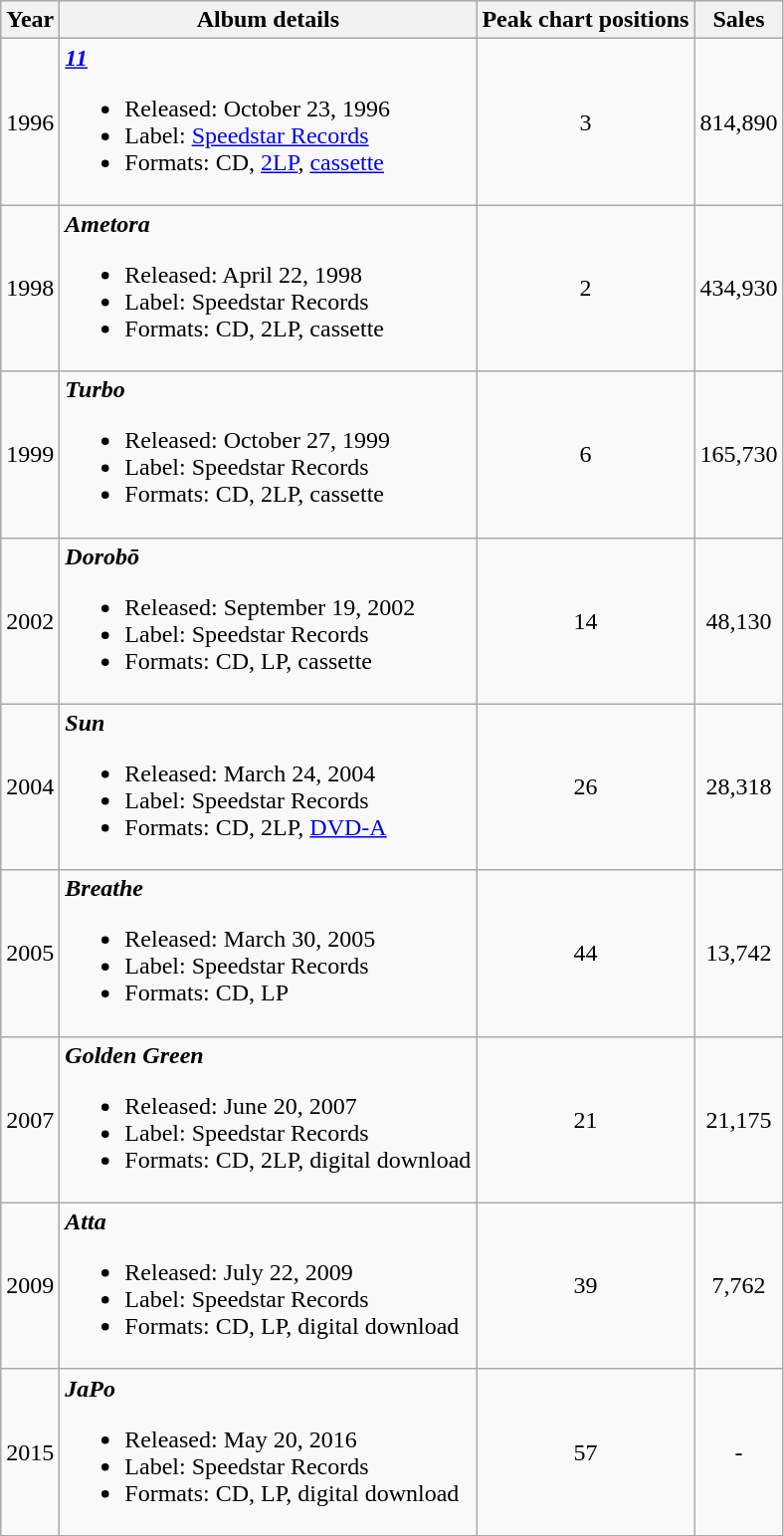<table class="wikitable">
<tr>
<th>Year</th>
<th>Album details</th>
<th>Peak chart positions</th>
<th>Sales</th>
</tr>
<tr>
<td align="center">1996</td>
<td><strong><em><a href='#'>11</a></em></strong><br><ul><li>Released: October 23, 1996</li><li>Label: <a href='#'>Speedstar Records</a></li><li>Formats: CD, <a href='#'>2LP</a>, <a href='#'>cassette</a></li></ul></td>
<td align="center">3</td>
<td align="center">814,890</td>
</tr>
<tr>
<td align="center">1998</td>
<td><strong><em>Ametora</em></strong><br><ul><li>Released: April 22, 1998</li><li>Label: Speedstar Records</li><li>Formats: CD, 2LP, cassette</li></ul></td>
<td align="center">2</td>
<td align="center">434,930</td>
</tr>
<tr>
<td align="center">1999</td>
<td><strong><em>Turbo</em></strong><br><ul><li>Released: October 27, 1999</li><li>Label: Speedstar Records</li><li>Formats: CD, 2LP, cassette</li></ul></td>
<td align="center">6</td>
<td align="center">165,730</td>
</tr>
<tr>
<td align="center">2002</td>
<td><strong><em>Dorobō</em></strong><br><ul><li>Released: September 19, 2002</li><li>Label: Speedstar Records</li><li>Formats: CD, LP, cassette</li></ul></td>
<td align="center">14</td>
<td align="center">48,130</td>
</tr>
<tr>
<td align="center">2004</td>
<td><strong><em>Sun</em></strong><br><ul><li>Released: March 24, 2004</li><li>Label: Speedstar Records</li><li>Formats: CD, 2LP, <a href='#'>DVD-A</a></li></ul></td>
<td align="center">26</td>
<td align="center">28,318</td>
</tr>
<tr>
<td align="center">2005</td>
<td><strong><em>Breathe</em></strong><br><ul><li>Released: March 30, 2005</li><li>Label: Speedstar Records</li><li>Formats: CD, LP</li></ul></td>
<td align="center">44</td>
<td align="center">13,742</td>
</tr>
<tr>
<td align="center">2007</td>
<td><strong><em>Golden Green</em></strong><br><ul><li>Released: June 20, 2007</li><li>Label: Speedstar Records</li><li>Formats: CD, 2LP, digital download</li></ul></td>
<td align="center">21</td>
<td align="center">21,175</td>
</tr>
<tr>
<td align="center">2009</td>
<td><strong><em>Atta</em></strong><br><ul><li>Released: July 22, 2009</li><li>Label: Speedstar Records</li><li>Formats: CD, LP, digital download</li></ul></td>
<td align="center">39</td>
<td align="center">7,762</td>
</tr>
<tr>
<td align="center">2015</td>
<td><strong><em>JaPo</em></strong><br><ul><li>Released: May 20, 2016</li><li>Label: Speedstar Records</li><li>Formats: CD, LP, digital download</li></ul></td>
<td align="center">57</td>
<td align="center">-</td>
</tr>
</table>
